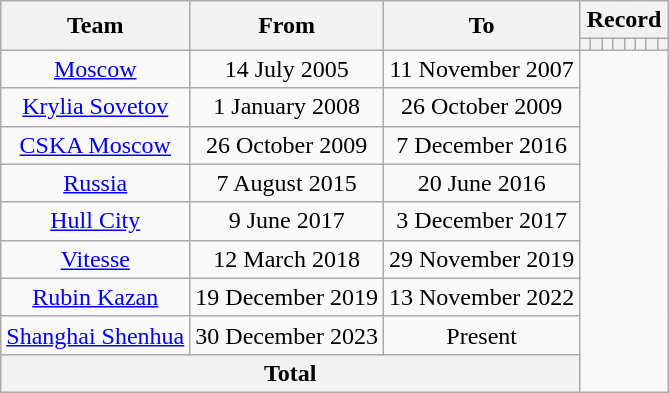<table class="wikitable" style="text-align: center">
<tr>
<th rowspan="2">Team</th>
<th rowspan="2">From</th>
<th rowspan="2">To</th>
<th colspan="8">Record</th>
</tr>
<tr>
<th></th>
<th></th>
<th></th>
<th></th>
<th></th>
<th></th>
<th></th>
<th></th>
</tr>
<tr>
<td><a href='#'>Moscow</a></td>
<td>14 July 2005</td>
<td>11 November 2007<br></td>
</tr>
<tr>
<td><a href='#'>Krylia Sovetov</a></td>
<td>1 January 2008</td>
<td>26 October 2009<br></td>
</tr>
<tr>
<td><a href='#'>CSKA Moscow</a></td>
<td>26 October 2009</td>
<td>7 December 2016<br></td>
</tr>
<tr>
<td><a href='#'>Russia</a></td>
<td>7 August 2015</td>
<td>20 June 2016<br></td>
</tr>
<tr>
<td><a href='#'>Hull City</a></td>
<td>9 June 2017</td>
<td>3 December 2017<br></td>
</tr>
<tr>
<td><a href='#'>Vitesse</a></td>
<td>12 March 2018</td>
<td>29 November 2019<br></td>
</tr>
<tr>
<td><a href='#'>Rubin Kazan</a></td>
<td>19 December 2019</td>
<td>13 November 2022<br></td>
</tr>
<tr>
<td><a href='#'>Shanghai Shenhua</a></td>
<td>30 December 2023</td>
<td>Present<br></td>
</tr>
<tr>
<th colspan="3">Total<br></th>
</tr>
</table>
